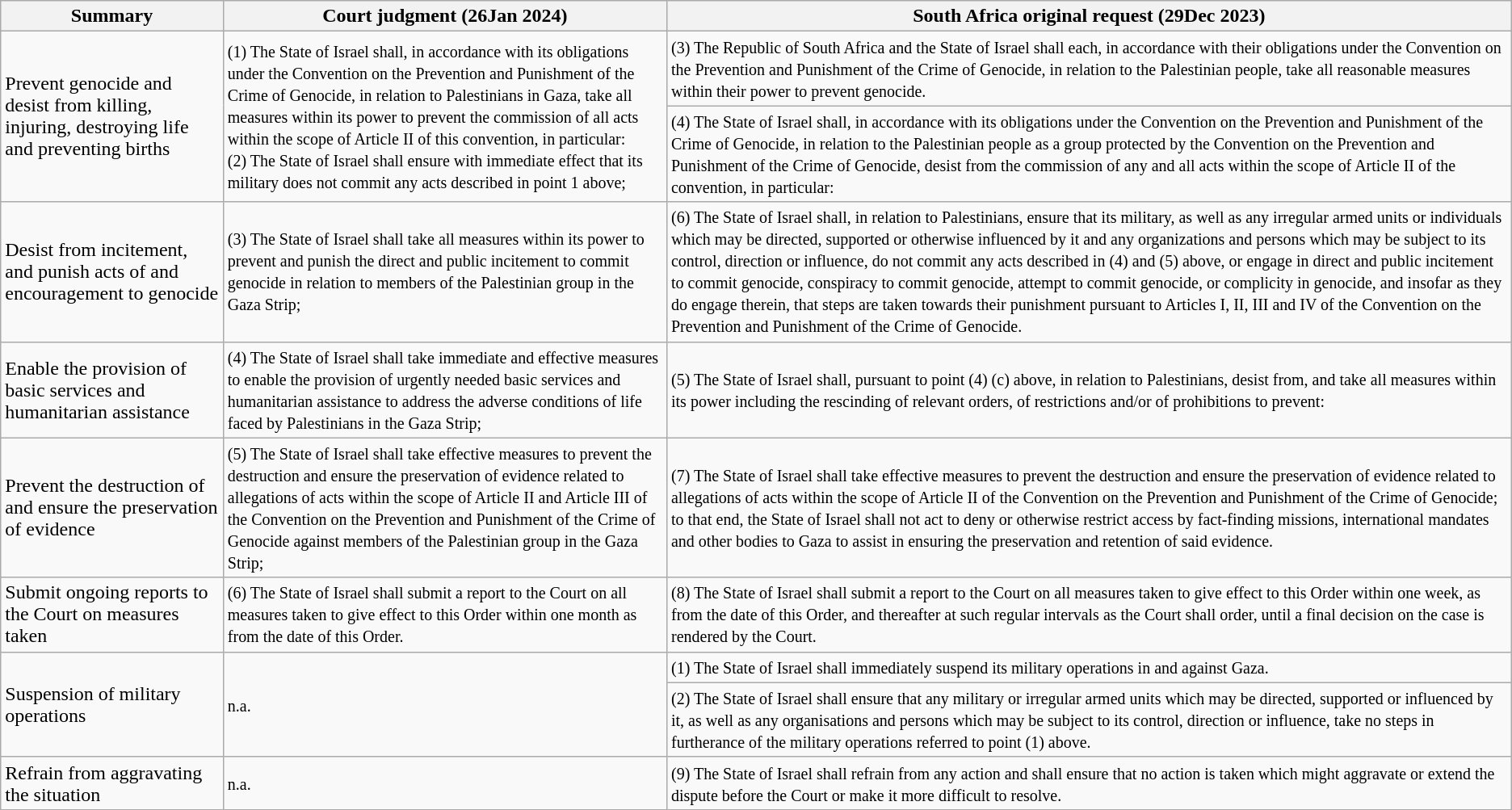<table class="wikitable collapsible">
<tr>
<th>Summary</th>
<th>Court judgment (26Jan 2024)</th>
<th>South Africa original request (29Dec 2023)</th>
</tr>
<tr>
<td rowspan="2">Prevent genocide and desist from killing, injuring, destroying life and preventing births</td>
<td rowspan="2"><small> (1) The State of Israel shall, in accordance with its obligations under the Convention on the Prevention and Punishment of the Crime of Genocide, in relation to Palestinians in Gaza, take all measures within its power to prevent the commission of all acts within the scope of Article II of this convention, in particular:<br> (2) The State of Israel shall ensure with immediate effect that its military does not commit any acts described in point 1 above;</small></td>
<td><small> (3) The Republic of South Africa and the State of Israel shall each, in accordance with their obligations under the Convention on the Prevention and Punishment of the Crime of Genocide, in relation to the Palestinian people, take all reasonable measures within their power to prevent genocide.</small></td>
</tr>
<tr>
<td><small> (4) The State of Israel shall, in accordance with its obligations under the Convention on the Prevention and Punishment of the Crime of Genocide, in relation to the Palestinian people as a group protected by the Convention on the Prevention and Punishment of the Crime of Genocide, desist from the commission of any and all acts within the scope of Article II of the convention, in particular: </small></td>
</tr>
<tr>
<td>Desist from incitement, and punish acts of and encouragement to genocide</td>
<td><small> (3) The State of Israel shall take all measures within its power to prevent and punish the direct and public incitement to commit genocide in relation to members of the Palestinian group in the Gaza Strip;</small></td>
<td><small> (6) The State of Israel shall, in relation to Palestinians, ensure that its military, as well as any irregular armed units or individuals which may be directed, supported or otherwise influenced by it and any organizations and persons which may be subject to its control, direction or influence, do not commit any acts described in (4) and (5) above, or engage in direct and public incitement to commit genocide, conspiracy to commit genocide, attempt to commit genocide, or complicity in genocide, and insofar as they do engage therein, that steps are taken towards their punishment pursuant to Articles I, II, III and IV of the Convention on the Prevention and Punishment of the Crime of Genocide.</small></td>
</tr>
<tr>
<td>Enable the provision of basic services and humanitarian assistance</td>
<td><small> (4) The State of Israel shall take immediate and effective measures to enable the provision of urgently needed basic services and humanitarian assistance to address the adverse conditions of life faced by Palestinians in the Gaza Strip;</small></td>
<td><small> (5) The State of Israel shall, pursuant to point (4) (c) above, in relation to Palestinians, desist from, and take all measures within its power including the rescinding of relevant orders, of restrictions and/or of prohibitions to prevent: </small></td>
</tr>
<tr>
<td>Prevent the destruction of and ensure the preservation of evidence</td>
<td><small> (5) The State of Israel shall take effective measures to prevent the destruction and ensure the preservation of evidence related to allegations of acts within the scope of Article II and Article III of the Convention on the Prevention and Punishment of the Crime of Genocide against members of the Palestinian group in the Gaza Strip;</small></td>
<td><small> (7) The State of Israel shall take effective measures to prevent the destruction and ensure the preservation of evidence related to allegations of acts within the scope of Article II of the Convention on the Prevention and Punishment of the Crime of Genocide; to that end, the State of Israel shall not act to deny or otherwise restrict access by fact-finding missions, international mandates and other bodies to Gaza to assist in ensuring the preservation and retention of said evidence.</small></td>
</tr>
<tr>
<td>Submit ongoing reports to the Court on measures taken</td>
<td><small> (6) The State of Israel shall submit a report to the Court on all measures taken to give effect to this Order within one month as from the date of this Order.</small></td>
<td><small> (8) The State of Israel shall submit a report to the Court on all measures taken to give effect to this Order within one week, as from the date of this Order, and thereafter at such regular intervals as the Court shall order, until a final decision on the case is rendered by the Court.</small></td>
</tr>
<tr>
<td rowspan="2">Suspension of military operations</td>
<td rowspan="2"><small>n.a.</small></td>
<td><small> (1) The State of Israel shall immediately suspend its military operations in and against Gaza.</small></td>
</tr>
<tr>
<td><small> (2) The State of Israel shall ensure that any military or irregular armed units which may be directed, supported or influenced by it, as well as any organisations and persons which may be subject to its control, direction or influence, take no steps in furtherance of the military operations referred to point (1) above.</small></td>
</tr>
<tr>
<td>Refrain from aggravating the situation</td>
<td><small>n.a.</small></td>
<td><small> (9) The State of Israel shall refrain from any action and shall ensure that no action is taken which might aggravate or extend the dispute before the Court or make it more difficult to resolve.</small></td>
</tr>
</table>
